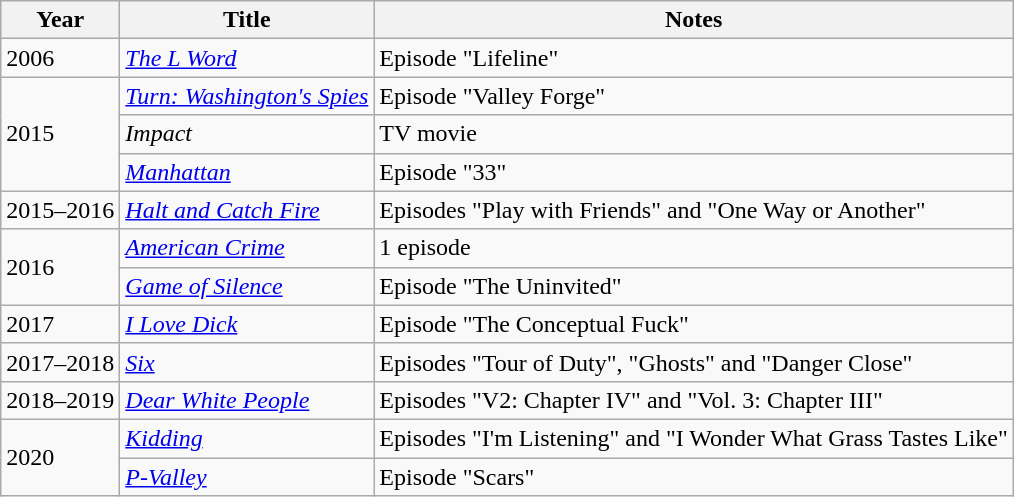<table class="wikitable">
<tr>
<th>Year</th>
<th>Title</th>
<th>Notes</th>
</tr>
<tr>
<td>2006</td>
<td><em><a href='#'>The L Word</a></em></td>
<td>Episode "Lifeline"</td>
</tr>
<tr>
<td rowspan=3>2015</td>
<td><em><a href='#'>Turn: Washington's Spies</a></em></td>
<td>Episode "Valley Forge"</td>
</tr>
<tr>
<td><em>Impact</em></td>
<td>TV movie</td>
</tr>
<tr>
<td><em><a href='#'>Manhattan</a></em></td>
<td>Episode "33"</td>
</tr>
<tr>
<td>2015–2016</td>
<td><em><a href='#'>Halt and Catch Fire</a></em></td>
<td>Episodes "Play with Friends" and "One Way or Another"</td>
</tr>
<tr>
<td rowspan=2>2016</td>
<td><em><a href='#'>American Crime</a></em></td>
<td>1 episode</td>
</tr>
<tr>
<td><em><a href='#'>Game of Silence</a></em></td>
<td>Episode "The Uninvited"</td>
</tr>
<tr>
<td>2017</td>
<td><em><a href='#'>I Love Dick</a></em></td>
<td>Episode "The Conceptual Fuck"</td>
</tr>
<tr>
<td>2017–2018</td>
<td><em><a href='#'>Six</a></em></td>
<td>Episodes "Tour of Duty", "Ghosts" and "Danger Close"</td>
</tr>
<tr>
<td>2018–2019</td>
<td><em><a href='#'>Dear White People</a></em></td>
<td>Episodes "V2: Chapter IV" and "Vol. 3: Chapter III"</td>
</tr>
<tr>
<td rowspan=2>2020</td>
<td><em><a href='#'>Kidding</a></em></td>
<td>Episodes "I'm Listening" and "I Wonder What Grass Tastes Like"</td>
</tr>
<tr>
<td><em><a href='#'>P-Valley</a></em></td>
<td>Episode "Scars"</td>
</tr>
</table>
